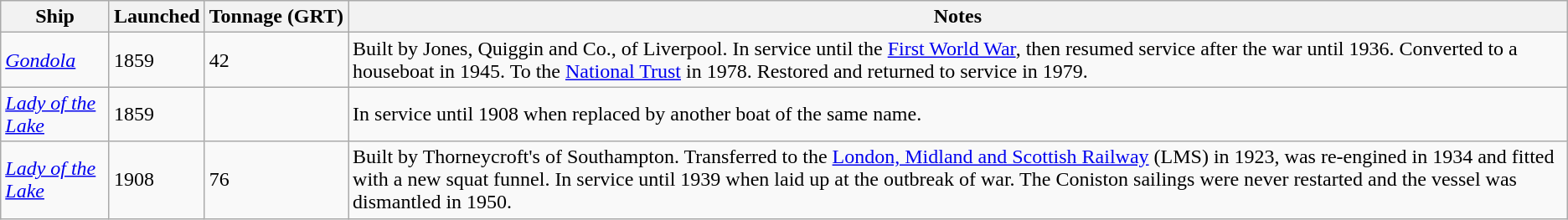<table class="wikitable">
<tr>
<th>Ship</th>
<th>Launched</th>
<th>Tonnage (GRT)</th>
<th>Notes</th>
</tr>
<tr>
<td><a href='#'><em>Gondola</em></a></td>
<td>1859</td>
<td>42</td>
<td>Built by Jones, Quiggin and Co., of Liverpool. In service until the <a href='#'>First World War</a>, then resumed service after the war until 1936. Converted to a houseboat in 1945. To the <a href='#'>National Trust</a> in 1978. Restored and returned to service in 1979.</td>
</tr>
<tr>
<td><a href='#'><em>Lady of the Lake</em></a></td>
<td>1859</td>
<td></td>
<td>In service until 1908 when replaced by another boat of the same name.</td>
</tr>
<tr>
<td><a href='#'><em>Lady of the Lake</em></a></td>
<td>1908</td>
<td>76</td>
<td>Built by Thorneycroft's of Southampton. Transferred to the <a href='#'>London, Midland and Scottish Railway</a> (LMS) in 1923, was re-engined in 1934 and fitted with a new squat funnel. In service until 1939 when laid up at the outbreak of war. The Coniston sailings were never restarted and the vessel was dismantled in 1950.</td>
</tr>
</table>
